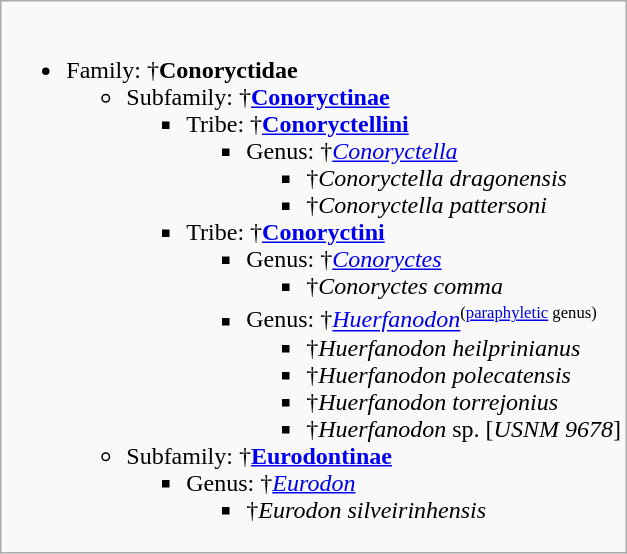<table class="wikitable">
<tr style="vertical-align:top;">
<td><br><ul><li>Family: †<strong>Conoryctidae</strong> <ul><li>Subfamily: †<strong><a href='#'>Conoryctinae</a></strong> <ul><li>Tribe: †<strong><a href='#'>Conoryctellini</a></strong> <ul><li>Genus: †<em><a href='#'>Conoryctella</a></em> <ul><li>†<em>Conoryctella dragonensis</em> </li><li>†<em>Conoryctella pattersoni</em> </li></ul></li></ul></li><li>Tribe: †<strong><a href='#'>Conoryctini</a></strong> <ul><li>Genus: †<em><a href='#'>Conoryctes</a></em> <ul><li>†<em>Conoryctes comma</em> </li></ul></li><li>Genus: †<em><a href='#'>Huerfanodon</a></em><sup><small>(<a href='#'>paraphyletic</a> genus)</small></sup> <ul><li>†<em>Huerfanodon heilprinianus</em> </li><li>†<em>Huerfanodon polecatensis</em> </li><li>†<em>Huerfanodon torrejonius</em> </li><li>†<em>Huerfanodon</em> sp. [<em>USNM 9678</em>] </li></ul></li></ul></li></ul></li><li>Subfamily: †<strong><a href='#'>Eurodontinae</a></strong> <ul><li>Genus: †<em><a href='#'>Eurodon</a></em> <ul><li>†<em>Eurodon silveirinhensis</em> </li></ul></li></ul></li></ul></li></ul></td>
</tr>
</table>
